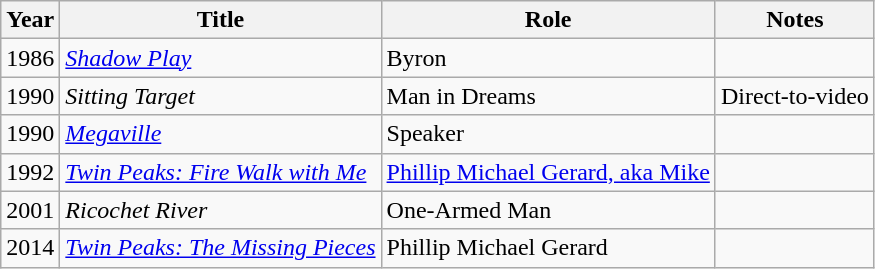<table class="wikitable sortable">
<tr>
<th>Year</th>
<th>Title</th>
<th>Role</th>
<th>Notes</th>
</tr>
<tr>
<td>1986</td>
<td><a href='#'><em>Shadow Play</em></a></td>
<td>Byron</td>
<td></td>
</tr>
<tr>
<td>1990</td>
<td><em>Sitting Target</em></td>
<td>Man in Dreams</td>
<td>Direct-to-video</td>
</tr>
<tr>
<td>1990</td>
<td><em><a href='#'>Megaville</a></em></td>
<td>Speaker</td>
<td></td>
</tr>
<tr>
<td>1992</td>
<td><em><a href='#'>Twin Peaks: Fire Walk with Me</a></em></td>
<td><a href='#'>Phillip Michael Gerard, aka Mike</a></td>
<td></td>
</tr>
<tr>
<td>2001</td>
<td><em>Ricochet River</em></td>
<td>One-Armed Man</td>
<td></td>
</tr>
<tr>
<td>2014</td>
<td><em><a href='#'>Twin Peaks: The Missing Pieces</a></em></td>
<td>Phillip Michael Gerard</td>
<td></td>
</tr>
</table>
